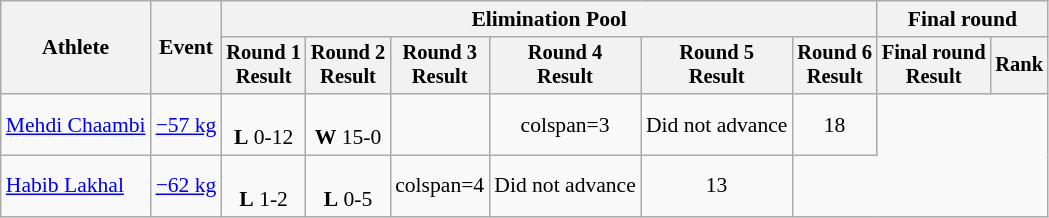<table class="wikitable" style="font-size:90%">
<tr>
<th rowspan="2">Athlete</th>
<th rowspan="2">Event</th>
<th colspan=6>Elimination Pool</th>
<th colspan=2>Final round</th>
</tr>
<tr style="font-size: 95%">
<th>Round 1<br>Result</th>
<th>Round 2<br>Result</th>
<th>Round 3<br>Result</th>
<th>Round 4<br>Result</th>
<th>Round 5<br>Result</th>
<th>Round 6<br>Result</th>
<th>Final round<br>Result</th>
<th>Rank</th>
</tr>
<tr align=center>
<td align=left><a href='#'>Mehdi Chaambi</a></td>
<td align=left><a href='#'>−57 kg</a></td>
<td><br><strong>L</strong> 0-12</td>
<td><br><strong>W</strong> 15-0</td>
<td></td>
<td>colspan=3 </td>
<td>Did not advance</td>
<td>18</td>
</tr>
<tr align=center>
<td align=left><a href='#'>Habib Lakhal</a></td>
<td align=left><a href='#'>−62 kg</a></td>
<td><br><strong>L</strong> 1-2</td>
<td><br><strong>L</strong> 0-5</td>
<td>colspan=4 </td>
<td>Did not advance</td>
<td>13</td>
</tr>
</table>
